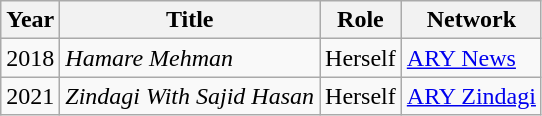<table class="wikitable sortable plainrowheaders">
<tr style="text-align:center;">
<th scope="col">Year</th>
<th scope="col">Title</th>
<th scope="col">Role</th>
<th scope="col">Network</th>
</tr>
<tr>
<td>2018</td>
<td><em>Hamare Mehman</em></td>
<td>Herself</td>
<td><a href='#'>ARY News</a></td>
</tr>
<tr>
<td>2021</td>
<td><em>Zindagi With Sajid Hasan</em></td>
<td>Herself</td>
<td><a href='#'>ARY Zindagi</a></td>
</tr>
</table>
